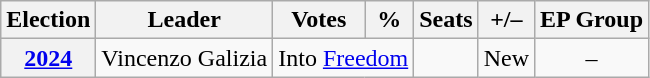<table class="wikitable" style="text-align:center">
<tr>
<th>Election</th>
<th>Leader</th>
<th>Votes</th>
<th>%</th>
<th>Seats</th>
<th>+/–</th>
<th>EP Group</th>
</tr>
<tr>
<th><a href='#'>2024</a></th>
<td>Vincenzo Galizia</td>
<td colspan="2">Into <a href='#'>Freedom</a></td>
<td></td>
<td>New</td>
<td>–</td>
</tr>
</table>
